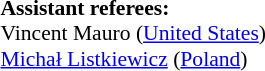<table width=50% style="font-size: 90%">
<tr>
<td><br><strong>Assistant referees:</strong>
<br>Vincent Mauro (<a href='#'>United States</a>)
<br><a href='#'>Michał Listkiewicz</a> (<a href='#'>Poland</a>)</td>
</tr>
</table>
